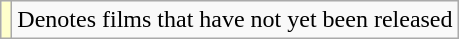<table class="wikitable">
<tr>
<td style="background:#FFFFCC;"></td>
<td>Denotes films that have not yet been released</td>
</tr>
</table>
